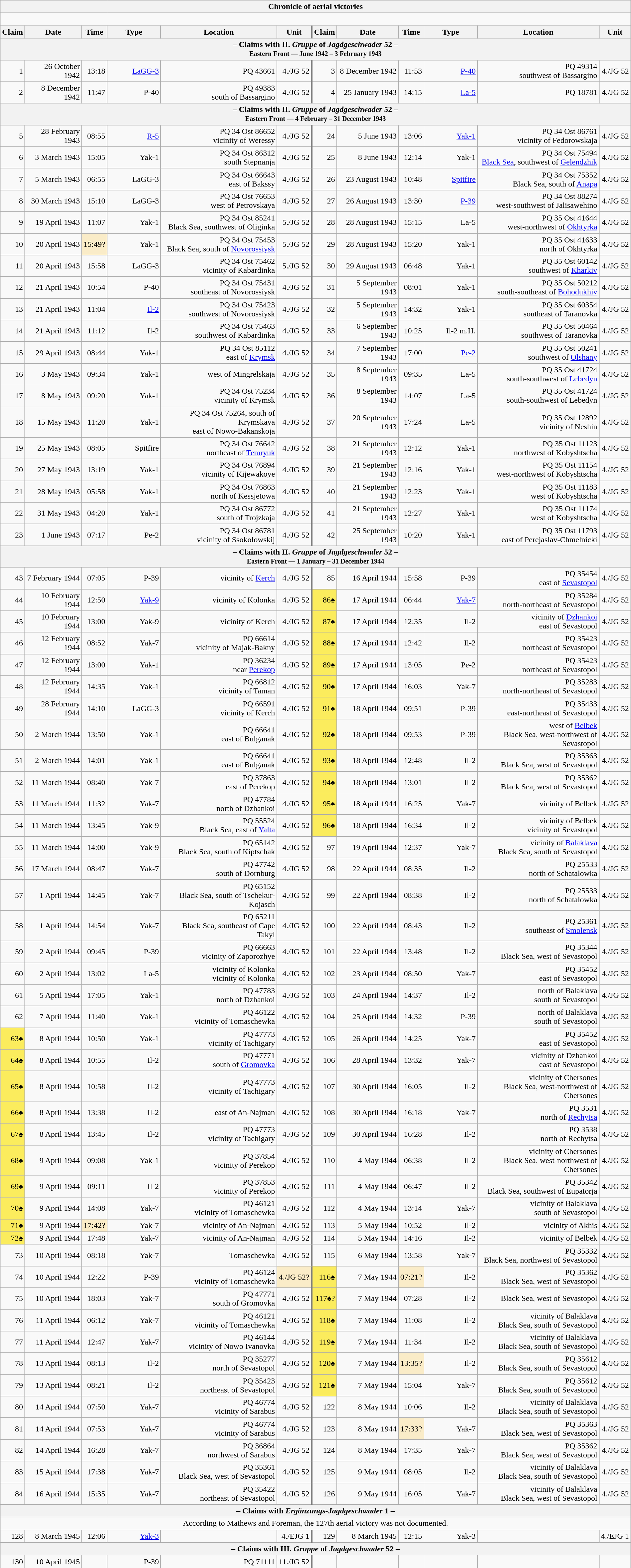<table class="wikitable plainrowheaders collapsible" style="margin-left: auto; margin-right: auto; border: none; text-align:right; width: 100%;">
<tr>
<th colspan="12">Chronicle of aerial victories</th>
</tr>
<tr>
<td colspan="12" style="text-align: left;"><br>
</td>
</tr>
<tr>
<th scope="col">Claim</th>
<th scope="col">Date</th>
<th scope="col">Time</th>
<th scope="col" width="100px">Type</th>
<th scope="col">Location</th>
<th scope="col">Unit</th>
<th scope="col" style="border-left: 3px solid grey;">Claim</th>
<th scope="col">Date</th>
<th scope="col">Time</th>
<th scope="col" width="100px">Type</th>
<th scope="col">Location</th>
<th scope="col">Unit</th>
</tr>
<tr>
<th colspan="12">– Claims with II. <em>Gruppe</em> of <em>Jagdgeschwader</em> 52 –<br><small>Eastern Front — June 1942 – 3 February 1943</small></th>
</tr>
<tr>
<td>1</td>
<td>26 October 1942</td>
<td>13:18</td>
<td><a href='#'>LaGG-3</a></td>
<td>PQ 43661</td>
<td>4./JG 52</td>
<td style="border-left: 3px solid grey;">3</td>
<td>8 December 1942</td>
<td>11:53</td>
<td><a href='#'>P-40</a></td>
<td>PQ 49314<br> southwest of Bassargino</td>
<td>4./JG 52</td>
</tr>
<tr>
<td>2</td>
<td>8 December 1942</td>
<td>11:47</td>
<td>P-40</td>
<td>PQ 49383<br> south of Bassargino</td>
<td>4./JG 52</td>
<td style="border-left: 3px solid grey;">4</td>
<td>25 January 1943</td>
<td>14:15</td>
<td><a href='#'>La-5</a></td>
<td>PQ 18781</td>
<td>4./JG 52</td>
</tr>
<tr>
<th colspan="12">– Claims with II. <em>Gruppe</em> of <em>Jagdgeschwader</em> 52 –<br><small>Eastern Front — 4 February – 31 December 1943</small></th>
</tr>
<tr>
<td>5</td>
<td>28 February 1943</td>
<td>08:55</td>
<td><a href='#'>R-5</a></td>
<td>PQ 34 Ost 86652<br>vicinity of Weressy</td>
<td>4./JG 52</td>
<td style="border-left: 3px solid grey;">24</td>
<td>5 June 1943</td>
<td>13:06</td>
<td><a href='#'>Yak-1</a></td>
<td>PQ 34 Ost 86761<br>vicinity of Fedorowskaja</td>
<td>4./JG 52</td>
</tr>
<tr>
<td>6</td>
<td>3 March 1943</td>
<td>15:05</td>
<td>Yak-1</td>
<td>PQ 34 Ost 86312<br>south Stepnanja</td>
<td>4./JG 52</td>
<td style="border-left: 3px solid grey;">25</td>
<td>8 June 1943</td>
<td>12:14</td>
<td>Yak-1</td>
<td>PQ 34 Ost 75494<br><a href='#'>Black Sea</a>,  southwest of <a href='#'>Gelendzhik</a></td>
<td>4./JG 52</td>
</tr>
<tr>
<td>7</td>
<td>5 March 1943</td>
<td>06:55</td>
<td>LaGG-3</td>
<td>PQ 34 Ost 66643<br>east of Bakssy</td>
<td>4./JG 52</td>
<td style="border-left: 3px solid grey;">26</td>
<td>23 August 1943</td>
<td>10:48</td>
<td><a href='#'>Spitfire</a></td>
<td>PQ 34 Ost 75352<br>Black Sea, south of <a href='#'>Anapa</a></td>
<td>4./JG 52</td>
</tr>
<tr>
<td>8</td>
<td>30 March 1943</td>
<td>15:10</td>
<td>LaGG-3</td>
<td>PQ 34 Ost 76653<br>west of Petrovskaya</td>
<td>4./JG 52</td>
<td style="border-left: 3px solid grey;">27</td>
<td>26 August 1943</td>
<td>13:30</td>
<td><a href='#'>P-39</a></td>
<td>PQ 34 Ost 88274<br> west-southwest of Jalisawehino</td>
<td>4./JG 52</td>
</tr>
<tr>
<td>9</td>
<td>19 April 1943</td>
<td>11:07</td>
<td>Yak-1</td>
<td>PQ 34 Ost 85241<br>Black Sea, southwest of Oliginka</td>
<td>5./JG 52</td>
<td style="border-left: 3px solid grey;">28</td>
<td>28 August 1943</td>
<td>15:15</td>
<td>La-5</td>
<td>PQ 35 Ost 41644<br> west-northwest of <a href='#'>Okhtyrka</a></td>
<td>4./JG 52</td>
</tr>
<tr>
<td>10</td>
<td>20 April 1943</td>
<td style="background:#faecc8">15:49?</td>
<td>Yak-1</td>
<td>PQ 34 Ost 75453<br>Black Sea,  south of <a href='#'>Novorossiysk</a></td>
<td>5./JG 52</td>
<td style="border-left: 3px solid grey;">29</td>
<td>28 August 1943</td>
<td>15:20</td>
<td>Yak-1</td>
<td>PQ 35 Ost 41633<br> north of Okhtyrka</td>
<td>4./JG 52</td>
</tr>
<tr>
<td>11</td>
<td>20 April 1943</td>
<td>15:58</td>
<td>LaGG-3</td>
<td>PQ 34 Ost 75462<br>vicinity of Kabardinka</td>
<td>5./JG 52</td>
<td style="border-left: 3px solid grey;">30</td>
<td>29 August 1943</td>
<td>06:48</td>
<td>Yak-1</td>
<td>PQ 35 Ost 60142<br> southwest of <a href='#'>Kharkiv</a></td>
<td>4./JG 52</td>
</tr>
<tr>
<td>12</td>
<td>21 April 1943</td>
<td>10:54</td>
<td>P-40</td>
<td>PQ 34 Ost 75431<br> southeast of Novorossiysk</td>
<td>4./JG 52</td>
<td style="border-left: 3px solid grey;">31</td>
<td>5 September 1943</td>
<td>08:01</td>
<td>Yak-1</td>
<td>PQ 35 Ost 50212<br> south-southeast of <a href='#'>Bohodukhiv</a></td>
<td>4./JG 52</td>
</tr>
<tr>
<td>13</td>
<td>21 April 1943</td>
<td>11:04</td>
<td><a href='#'>Il-2</a></td>
<td>PQ 34 Ost 75423<br>southwest of Novorossiysk</td>
<td>4./JG 52</td>
<td style="border-left: 3px solid grey;">32</td>
<td>5 September 1943</td>
<td>14:32</td>
<td>Yak-1</td>
<td>PQ 35 Ost 60354<br> southeast of Taranovka</td>
<td>4./JG 52</td>
</tr>
<tr>
<td>14</td>
<td>21 April 1943</td>
<td>11:12</td>
<td>Il-2</td>
<td>PQ 34 Ost 75463<br>southwest of Kabardinka</td>
<td>4./JG 52</td>
<td style="border-left: 3px solid grey;">33</td>
<td>6 September 1943</td>
<td>10:25</td>
<td>Il-2 m.H.</td>
<td>PQ 35 Ost 50464<br> southwest of Taranovka</td>
<td>4./JG 52</td>
</tr>
<tr>
<td>15</td>
<td>29 April 1943</td>
<td>08:44</td>
<td>Yak-1</td>
<td>PQ 34 Ost 85112<br>east of <a href='#'>Krymsk</a></td>
<td>4./JG 52</td>
<td style="border-left: 3px solid grey;">34</td>
<td>7 September 1943</td>
<td>17:00</td>
<td><a href='#'>Pe-2</a></td>
<td>PQ 35 Ost 50241<br> southwest of <a href='#'>Olshany</a></td>
<td>4./JG 52</td>
</tr>
<tr>
<td>16</td>
<td>3 May 1943</td>
<td>09:34</td>
<td>Yak-1</td>
<td>west of Mingrelskaja</td>
<td>4./JG 52</td>
<td style="border-left: 3px solid grey;">35</td>
<td>8 September 1943</td>
<td>09:35</td>
<td>La-5</td>
<td>PQ 35 Ost 41724<br> south-southwest of <a href='#'>Lebedyn</a></td>
<td>4./JG 52</td>
</tr>
<tr>
<td>17</td>
<td>8 May 1943</td>
<td>09:20</td>
<td>Yak-1</td>
<td>PQ 34 Ost 75234<br>vicinity of Krymsk</td>
<td>4./JG 52</td>
<td style="border-left: 3px solid grey;">36</td>
<td>8 September 1943</td>
<td>14:07</td>
<td>La-5</td>
<td>PQ 35 Ost 41724<br> south-southwest of Lebedyn</td>
<td>4./JG 52</td>
</tr>
<tr>
<td>18</td>
<td>15 May 1943</td>
<td>11:20</td>
<td>Yak-1</td>
<td>PQ 34 Ost 75264, south of Krymskaya<br>east of Nowo-Bakanskoja</td>
<td>4./JG 52</td>
<td style="border-left: 3px solid grey;">37</td>
<td>20 September 1943</td>
<td>17:24</td>
<td>La-5</td>
<td>PQ 35 Ost 12892<br>vicinity of Neshin</td>
<td>4./JG 52</td>
</tr>
<tr>
<td>19</td>
<td>25 May 1943</td>
<td>08:05</td>
<td>Spitfire</td>
<td>PQ 34 Ost 76642<br>northeast of <a href='#'>Temryuk</a></td>
<td>4./JG 52</td>
<td style="border-left: 3px solid grey;">38</td>
<td>21 September 1943</td>
<td>12:12</td>
<td>Yak-1</td>
<td>PQ 35 Ost 11123<br> northwest of Kobyshtscha</td>
<td>4./JG 52</td>
</tr>
<tr>
<td>20</td>
<td>27 May 1943</td>
<td>13:19</td>
<td>Yak-1</td>
<td>PQ 34 Ost 76894<br>vicinity of Kijewakoye</td>
<td>4./JG 52</td>
<td style="border-left: 3px solid grey;">39</td>
<td>21 September 1943</td>
<td>12:16</td>
<td>Yak-1</td>
<td>PQ 35 Ost 11154<br> west-northwest of Kobyshtscha</td>
<td>4./JG 52</td>
</tr>
<tr>
<td>21</td>
<td>28 May 1943</td>
<td>05:58</td>
<td>Yak-1</td>
<td>PQ 34 Ost 76863<br>north of Kessjetowa</td>
<td>4./JG 52</td>
<td style="border-left: 3px solid grey;">40</td>
<td>21 September 1943</td>
<td>12:23</td>
<td>Yak-1</td>
<td>PQ 35 Ost 11183<br> west of Kobyshtscha</td>
<td>4./JG 52</td>
</tr>
<tr>
<td>22</td>
<td>31 May 1943</td>
<td>04:20</td>
<td>Yak-1</td>
<td>PQ 34 Ost 86772<br>south of Trojzkaja</td>
<td>4./JG 52</td>
<td style="border-left: 3px solid grey;">41</td>
<td>21 September 1943</td>
<td>12:27</td>
<td>Yak-1</td>
<td>PQ 35 Ost 11174<br> west of Kobyshtscha</td>
<td>4./JG 52</td>
</tr>
<tr>
<td>23</td>
<td>1 June 1943</td>
<td>07:17</td>
<td>Pe-2</td>
<td>PQ 34 Ost 86781<br>vicinity of Ssokolowskij</td>
<td>4./JG 52</td>
<td style="border-left: 3px solid grey;">42</td>
<td>25 September 1943</td>
<td>10:20</td>
<td>Yak-1</td>
<td>PQ 35 Ost 11793<br> east of Perejaslav-Chmelnicki</td>
<td>4./JG 52</td>
</tr>
<tr>
<th colspan="12">– Claims with II. <em>Gruppe</em> of <em>Jagdgeschwader</em> 52 –<br><small>Eastern Front — 1 January – 31 December 1944</small></th>
</tr>
<tr>
<td>43</td>
<td>7 February 1944</td>
<td>07:05</td>
<td>P-39</td>
<td>vicinity of <a href='#'>Kerch</a></td>
<td>4./JG 52</td>
<td style="border-left: 3px solid grey;">85</td>
<td>16 April 1944</td>
<td>15:58</td>
<td>P-39</td>
<td>PQ 35454<br> east of <a href='#'>Sevastopol</a></td>
<td>4./JG 52</td>
</tr>
<tr>
<td>44</td>
<td>10 February 1944</td>
<td>12:50</td>
<td><a href='#'>Yak-9</a></td>
<td>vicinity of Kolonka</td>
<td>4./JG 52</td>
<td style="border-left: 3px solid grey; background:#fbec5d;">86♠</td>
<td>17 April 1944</td>
<td>06:44</td>
<td><a href='#'>Yak-7</a></td>
<td>PQ 35284<br> north-northeast of Sevastopol</td>
<td>4./JG 52</td>
</tr>
<tr>
<td>45</td>
<td>10 February 1944</td>
<td>13:00</td>
<td>Yak-9</td>
<td>vicinity of Kerch</td>
<td>4./JG 52</td>
<td style="border-left: 3px solid grey; background:#fbec5d;">87♠</td>
<td>17 April 1944</td>
<td>12:35</td>
<td>Il-2</td>
<td>vicinity of <a href='#'>Dzhankoi</a><br> east of Sevastopol</td>
<td>4./JG 52</td>
</tr>
<tr>
<td>46</td>
<td>12 February 1944</td>
<td>08:52</td>
<td>Yak-7</td>
<td>PQ 66614<br>vicinity of Majak-Bakny</td>
<td>4./JG 52</td>
<td style="border-left: 3px solid grey; background:#fbec5d;">88♠</td>
<td>17 April 1944</td>
<td>12:42</td>
<td>Il-2</td>
<td>PQ 35423<br> northeast of Sevastopol</td>
<td>4./JG 52</td>
</tr>
<tr>
<td>47</td>
<td>12 February 1944</td>
<td>13:00</td>
<td>Yak-1</td>
<td>PQ 36234<br> near <a href='#'>Perekop</a></td>
<td>4./JG 52</td>
<td style="border-left: 3px solid grey; background:#fbec5d;">89♠</td>
<td>17 April 1944</td>
<td>13:05</td>
<td>Pe-2</td>
<td>PQ 35423<br> northeast of Sevastopol</td>
<td>4./JG 52</td>
</tr>
<tr>
<td>48</td>
<td>12 February 1944</td>
<td>14:35</td>
<td>Yak-1</td>
<td>PQ 66812<br>vicinity of Taman</td>
<td>4./JG 52</td>
<td style="border-left: 3px solid grey; background:#fbec5d;">90♠</td>
<td>17 April 1944</td>
<td>16:03</td>
<td>Yak-7</td>
<td>PQ 35283<br> north-northeast of Sevastopol</td>
<td>4./JG 52</td>
</tr>
<tr>
<td>49</td>
<td>28 February 1944</td>
<td>14:10</td>
<td>LaGG-3</td>
<td>PQ 66591<br>vicinity of Kerch</td>
<td>4./JG 52</td>
<td style="border-left: 3px solid grey; background:#fbec5d;">91♠</td>
<td>18 April 1944</td>
<td>09:51</td>
<td>P-39</td>
<td>PQ 35433<br> east-northeast of Sevastopol</td>
<td>4./JG 52</td>
</tr>
<tr>
<td>50</td>
<td>2 March 1944</td>
<td>13:50</td>
<td>Yak-1</td>
<td>PQ 66641<br>east of Bulganak</td>
<td>4./JG 52</td>
<td style="border-left: 3px solid grey; background:#fbec5d;">92♠</td>
<td>18 April 1944</td>
<td>09:53</td>
<td>P-39</td>
<td>west of <a href='#'>Belbek</a><br>Black Sea,  west-northwest of Sevastopol</td>
<td>4./JG 52</td>
</tr>
<tr>
<td>51</td>
<td>2 March 1944</td>
<td>14:01</td>
<td>Yak-1</td>
<td>PQ 66641<br>east of Bulganak</td>
<td>4./JG 52</td>
<td style="border-left: 3px solid grey; background:#fbec5d;">93♠</td>
<td>18 April 1944</td>
<td>12:48</td>
<td>Il-2</td>
<td>PQ 35363<br>Black Sea,  west of Sevastopol</td>
<td>4./JG 52</td>
</tr>
<tr>
<td>52</td>
<td>11 March 1944</td>
<td>08:40</td>
<td>Yak-7</td>
<td>PQ 37863<br> east of Perekop</td>
<td>4./JG 52</td>
<td style="border-left: 3px solid grey; background:#fbec5d;">94♠</td>
<td>18 April 1944</td>
<td>13:01</td>
<td>Il-2</td>
<td>PQ 35362<br>Black Sea,  west of Sevastopol</td>
<td>4./JG 52</td>
</tr>
<tr>
<td>53</td>
<td>11 March 1944</td>
<td>11:32</td>
<td>Yak-7</td>
<td>PQ 47784<br> north of Dzhankoi</td>
<td>4./JG 52</td>
<td style="border-left: 3px solid grey; background:#fbec5d;">95♠</td>
<td>18 April 1944</td>
<td>16:25</td>
<td>Yak-7</td>
<td>vicinity of Belbek</td>
<td>4./JG 52</td>
</tr>
<tr>
<td>54</td>
<td>11 March 1944</td>
<td>13:45</td>
<td>Yak-9</td>
<td>PQ 55524<br>Black Sea,  east of <a href='#'>Yalta</a></td>
<td>4./JG 52</td>
<td style="border-left: 3px solid grey; background:#fbec5d;">96♠</td>
<td>18 April 1944</td>
<td>16:34</td>
<td>Il-2</td>
<td>vicinity of Belbek<br>vicinity of Sevastopol</td>
<td>4./JG 52</td>
</tr>
<tr>
<td>55</td>
<td>11 March 1944</td>
<td>14:00</td>
<td>Yak-9</td>
<td>PQ 65142<br>Black Sea, south of Kiptschak</td>
<td>4./JG 52</td>
<td style="border-left: 3px solid grey;">97</td>
<td>19 April 1944</td>
<td>12:37</td>
<td>Yak-7</td>
<td>vicinity of <a href='#'>Balaklava</a><br>Black Sea,  south of Sevastopol</td>
<td>4./JG 52</td>
</tr>
<tr>
<td>56</td>
<td>17 March 1944</td>
<td>08:47</td>
<td>Yak-7</td>
<td>PQ 47742<br> south of Dornburg</td>
<td>4./JG 52</td>
<td style="border-left: 3px solid grey;">98</td>
<td>22 April 1944</td>
<td>08:35</td>
<td>Il-2</td>
<td>PQ 25533<br> north of Schatalowka</td>
<td>4./JG 52</td>
</tr>
<tr>
<td>57</td>
<td>1 April 1944</td>
<td>14:45</td>
<td>Yak-7</td>
<td>PQ 65152<br>Black Sea, south of Tschekur-Kojasch</td>
<td>4./JG 52</td>
<td style="border-left: 3px solid grey;">99</td>
<td>22 April 1944</td>
<td>08:38</td>
<td>Il-2</td>
<td>PQ 25533<br> north of Schatalowka</td>
<td>4./JG 52</td>
</tr>
<tr>
<td>58</td>
<td>1 April 1944</td>
<td>14:54</td>
<td>Yak-7</td>
<td>PQ 65211<br>Black Sea, southeast of Cape Takyl</td>
<td>4./JG 52</td>
<td style="border-left: 3px solid grey;">100</td>
<td>22 April 1944</td>
<td>08:43</td>
<td>Il-2</td>
<td>PQ 25361<br> southeast of <a href='#'>Smolensk</a></td>
<td>4./JG 52</td>
</tr>
<tr>
<td>59</td>
<td>2 April 1944</td>
<td>09:45</td>
<td>P-39</td>
<td>PQ 66663<br>vicinity of Zaporozhye</td>
<td>4./JG 52</td>
<td style="border-left: 3px solid grey;">101</td>
<td>22 April 1944</td>
<td>13:48</td>
<td>Il-2</td>
<td>PQ 35344<br>Black Sea,  west of Sevastopol</td>
<td>4./JG 52</td>
</tr>
<tr>
<td>60</td>
<td>2 April 1944</td>
<td>13:02</td>
<td>La-5</td>
<td>vicinity of Kolonka<br>vicinity of Kolonka</td>
<td>4./JG 52</td>
<td style="border-left: 3px solid grey;">102</td>
<td>23 April 1944</td>
<td>08:50</td>
<td>Yak-7</td>
<td>PQ 35452<br> east of Sevastopol</td>
<td>4./JG 52</td>
</tr>
<tr>
<td>61</td>
<td>5 April 1944</td>
<td>17:05</td>
<td>Yak-1</td>
<td>PQ 47783<br> north of Dzhankoi</td>
<td>4./JG 52</td>
<td style="border-left: 3px solid grey;">103</td>
<td>24 April 1944</td>
<td>14:37</td>
<td>Il-2</td>
<td>north of Balaklava<br> south of Sevastopol</td>
<td>4./JG 52</td>
</tr>
<tr>
<td>62</td>
<td>7 April 1944</td>
<td>11:40</td>
<td>Yak-1</td>
<td>PQ 46122<br>vicinity of Tomaschewka</td>
<td>4./JG 52</td>
<td style="border-left: 3px solid grey;">104</td>
<td>25 April 1944</td>
<td>14:32</td>
<td>P-39</td>
<td>north of Balaklava<br> south of Sevastopol</td>
<td>4./JG 52</td>
</tr>
<tr>
<td style="background:#fbec5d;">63♠</td>
<td>8 April 1944</td>
<td>10:50</td>
<td>Yak-1</td>
<td>PQ 47773<br>vicinity of Tachigary</td>
<td>4./JG 52</td>
<td style="border-left: 3px solid grey;">105</td>
<td>26 April 1944</td>
<td>14:25</td>
<td>Yak-7</td>
<td>PQ 35452<br> east of Sevastopol</td>
<td>4./JG 52</td>
</tr>
<tr>
<td style="background:#fbec5d;">64♠</td>
<td>8 April 1944</td>
<td>10:55</td>
<td>Il-2</td>
<td>PQ 47771<br>south of <a href='#'>Gromovka</a></td>
<td>4./JG 52</td>
<td style="border-left: 3px solid grey;">106</td>
<td>28 April 1944</td>
<td>13:32</td>
<td>Yak-7</td>
<td>vicinity of Dzhankoi<br> east of Sevastopol</td>
<td>4./JG 52</td>
</tr>
<tr>
<td style="background:#fbec5d;">65♠</td>
<td>8 April 1944</td>
<td>10:58</td>
<td>Il-2</td>
<td>PQ 47773<br>vicinity of Tachigary</td>
<td>4./JG 52</td>
<td style="border-left: 3px solid grey;">107</td>
<td>30 April 1944</td>
<td>16:05</td>
<td>Il-2</td>
<td>vicinity of Chersones<br>Black Sea, west-northwest of Chersones</td>
<td>4./JG 52</td>
</tr>
<tr>
<td style="background:#fbec5d;">66♠</td>
<td>8 April 1944</td>
<td>13:38</td>
<td>Il-2</td>
<td>east of An-Najman</td>
<td>4./JG 52</td>
<td style="border-left: 3px solid grey;">108</td>
<td>30 April 1944</td>
<td>16:18</td>
<td>Yak-7</td>
<td>PQ 3531<br> north of <a href='#'>Rechytsa</a></td>
<td>4./JG 52</td>
</tr>
<tr>
<td style="background:#fbec5d;">67♠</td>
<td>8 April 1944</td>
<td>13:45</td>
<td>Il-2</td>
<td>PQ 47773<br>vicinity of Tachigary</td>
<td>4./JG 52</td>
<td style="border-left: 3px solid grey;">109</td>
<td>30 April 1944</td>
<td>16:28</td>
<td>Il-2</td>
<td>PQ 3538<br> north of Rechytsa</td>
<td>4./JG 52</td>
</tr>
<tr>
<td style="background:#fbec5d;">68♠</td>
<td>9 April 1944</td>
<td>09:08</td>
<td>Yak-1</td>
<td>PQ 37854<br>vicinity of Perekop</td>
<td>4./JG 52</td>
<td style="border-left: 3px solid grey;">110</td>
<td>4 May 1944</td>
<td>06:38</td>
<td>Il-2</td>
<td>vicinity of Chersones<br>Black Sea, west-northwest of Chersones</td>
<td>4./JG 52</td>
</tr>
<tr>
<td style="background:#fbec5d;">69♠</td>
<td>9 April 1944</td>
<td>09:11</td>
<td>Il-2</td>
<td>PQ 37853<br>vicinity of Perekop</td>
<td>4./JG 52</td>
<td style="border-left: 3px solid grey;">111</td>
<td>4 May 1944</td>
<td>06:47</td>
<td>Il-2</td>
<td>PQ 35342<br>Black Sea,  southwest of Eupatorja</td>
<td>4./JG 52</td>
</tr>
<tr>
<td style="background:#fbec5d;">70♠</td>
<td>9 April 1944</td>
<td>14:08</td>
<td>Yak-7</td>
<td>PQ 46121<br>vicinity of Tomaschewka</td>
<td>4./JG 52</td>
<td style="border-left: 3px solid grey;">112</td>
<td>4 May 1944</td>
<td>13:14</td>
<td>Yak-7</td>
<td>vicinity of Balaklava<br> south of Sevastopol</td>
<td>4./JG 52</td>
</tr>
<tr>
<td style="background:#fbec5d;">71♠</td>
<td>9 April 1944</td>
<td style="background:#faecc8">17:42?</td>
<td>Yak-7</td>
<td>vicinity of An-Najman</td>
<td>4./JG 52</td>
<td style="border-left: 3px solid grey;">113</td>
<td>5 May 1944</td>
<td>10:52</td>
<td>Il-2</td>
<td>vicinity of Akhis</td>
<td>4./JG 52</td>
</tr>
<tr>
<td style="background:#fbec5d;">72♠</td>
<td>9 April 1944</td>
<td>17:48</td>
<td>Yak-7</td>
<td>vicinity of An-Najman</td>
<td>4./JG 52</td>
<td style="border-left: 3px solid grey;">114</td>
<td>5 May 1944</td>
<td>14:16</td>
<td>Il-2</td>
<td>vicinity of Belbek</td>
<td>4./JG 52</td>
</tr>
<tr>
<td>73</td>
<td>10 April 1944</td>
<td>08:18</td>
<td>Yak-7</td>
<td>Tomaschewka</td>
<td>4./JG 52</td>
<td style="border-left: 3px solid grey;">115</td>
<td>6 May 1944</td>
<td>13:58</td>
<td>Yak-7</td>
<td>PQ 35332<br>Black Sea,  northwest of Sevastopol</td>
<td>4./JG 52</td>
</tr>
<tr>
<td>74</td>
<td>10 April 1944</td>
<td>12:22</td>
<td>P-39</td>
<td>PQ 46124<br>vicinity of Tomaschewka</td>
<td style="background:#faecc8">4./JG 52?</td>
<td style="border-left: 3px solid grey; background:#fbec5d;">116♠</td>
<td>7 May 1944</td>
<td style="background:#faecc8">07:21?</td>
<td>Il-2</td>
<td>PQ 35362<br>Black Sea,  west of Sevastopol</td>
<td>4./JG 52</td>
</tr>
<tr>
<td>75</td>
<td>10 April 1944</td>
<td>18:03</td>
<td>Yak-7</td>
<td>PQ 47771<br>south of Gromovka</td>
<td>4./JG 52</td>
<td style="border-left: 3px solid grey; background:#fbec5d;">117♠?</td>
<td>7 May 1944</td>
<td>07:28</td>
<td>Il-2</td>
<td>Black Sea,  west of Sevastopol</td>
<td>4./JG 52</td>
</tr>
<tr>
<td>76</td>
<td>11 April 1944</td>
<td>06:12</td>
<td>Yak-7</td>
<td>PQ 46121<br>vicinity of Tomaschewka</td>
<td>4./JG 52</td>
<td style="border-left: 3px solid grey; background:#fbec5d;">118♠</td>
<td>7 May 1944</td>
<td>11:08</td>
<td>Il-2</td>
<td>vicinity of Balaklava<br>Black Sea,  south of Sevastopol</td>
<td>4./JG 52</td>
</tr>
<tr>
<td>77</td>
<td>11 April 1944</td>
<td>12:47</td>
<td>Yak-7</td>
<td>PQ 46144<br>vicinity of Nowo Ivanovka</td>
<td>4./JG 52</td>
<td style="border-left: 3px solid grey; background:#fbec5d;">119♠</td>
<td>7 May 1944</td>
<td>11:34</td>
<td>Il-2</td>
<td>vicinity of Balaklava<br>Black Sea,  south of Sevastopol</td>
<td>4./JG 52</td>
</tr>
<tr>
<td>78</td>
<td>13 April 1944</td>
<td>08:13</td>
<td>Il-2</td>
<td>PQ 35277<br> north of Sevastopol</td>
<td>4./JG 52</td>
<td style="border-left: 3px solid grey; background:#fbec5d;">120♠</td>
<td>7 May 1944</td>
<td style="background:#faecc8">13:35?</td>
<td>Il-2</td>
<td>PQ 35612<br>Black Sea,  south of Sevastopol</td>
<td>4./JG 52</td>
</tr>
<tr>
<td>79</td>
<td>13 April 1944</td>
<td>08:21</td>
<td>Il-2</td>
<td>PQ 35423<br> northeast of Sevastopol</td>
<td>4./JG 52</td>
<td style="border-left: 3px solid grey; background:#fbec5d;">121♠</td>
<td>7 May 1944</td>
<td>15:04</td>
<td>Yak-7</td>
<td>PQ 35612<br>Black Sea,  south of Sevastopol</td>
<td>4./JG 52</td>
</tr>
<tr>
<td>80</td>
<td>14 April 1944</td>
<td>07:50</td>
<td>Yak-7</td>
<td>PQ 46774<br>vicinity of Sarabus</td>
<td>4./JG 52</td>
<td style="border-left: 3px solid grey;">122</td>
<td>8 May 1944</td>
<td>10:06</td>
<td>Il-2</td>
<td>vicinity of Balaklava<br>Black Sea,  south of Sevastopol</td>
<td>4./JG 52</td>
</tr>
<tr>
<td>81</td>
<td>14 April 1944</td>
<td>07:53</td>
<td>Yak-7</td>
<td>PQ 46774<br>vicinity of Sarabus</td>
<td>4./JG 52</td>
<td style="border-left: 3px solid grey;">123</td>
<td>8 May 1944</td>
<td style="background:#faecc8">17:33?</td>
<td>Yak-7</td>
<td>PQ 35363<br>Black Sea,  west of Sevastopol</td>
<td>4./JG 52</td>
</tr>
<tr>
<td>82</td>
<td>14 April 1944</td>
<td>16:28</td>
<td>Yak-7</td>
<td>PQ 36864<br> northwest of Sarabus</td>
<td>4./JG 52</td>
<td style="border-left: 3px solid grey;">124</td>
<td>8 May 1944</td>
<td>17:35</td>
<td>Yak-7</td>
<td>PQ 35362<br>Black Sea,  west of Sevastopol</td>
<td>4./JG 52</td>
</tr>
<tr>
<td>83</td>
<td>15 April 1944</td>
<td>17:38</td>
<td>Yak-7</td>
<td>PQ 35361<br>Black Sea,  west of Sevastopol</td>
<td>4./JG 52</td>
<td style="border-left: 3px solid grey;">125</td>
<td>9 May 1944</td>
<td>08:05</td>
<td>Il-2</td>
<td>vicinity of Balaklava<br>Black Sea,  south of Sevastopol</td>
<td>4./JG 52</td>
</tr>
<tr>
<td>84</td>
<td>16 April 1944</td>
<td>15:35</td>
<td>Yak-7</td>
<td>PQ 35422<br> northeast of Sevastopol</td>
<td>4./JG 52</td>
<td style="border-left: 3px solid grey;">126</td>
<td>9 May 1944</td>
<td>16:05</td>
<td>Yak-7</td>
<td>vicinity of Balaklava<br>Black Sea,  west of Sevastopol</td>
<td>4./JG 52</td>
</tr>
<tr>
<th colspan="12">– Claims with <em>Ergänzungs-Jagdgeschwader</em> 1 –</th>
</tr>
<tr>
<td colspan="12" style="text-align: center">According to Mathews and Foreman, the 127th aerial victory was not documented.</td>
</tr>
<tr>
<td>128</td>
<td>8 March 1945</td>
<td>12:06</td>
<td><a href='#'>Yak-3</a></td>
<td></td>
<td>4./EJG 1</td>
<td style="border-left: 3px solid grey;">129</td>
<td>8 March 1945</td>
<td>12:15</td>
<td>Yak-3</td>
<td></td>
<td>4./EJG 1</td>
</tr>
<tr>
<th colspan="12">– Claims with III. <em>Gruppe</em> of <em>Jagdgeschwader</em> 52 –</th>
</tr>
<tr>
<td>130</td>
<td>10 April 1945</td>
<td></td>
<td>P-39</td>
<td>PQ 71111</td>
<td>11./JG 52</td>
<td style="border-left: 3px solid grey;"></td>
<td></td>
<td></td>
<td></td>
<td></td>
<td></td>
</tr>
</table>
